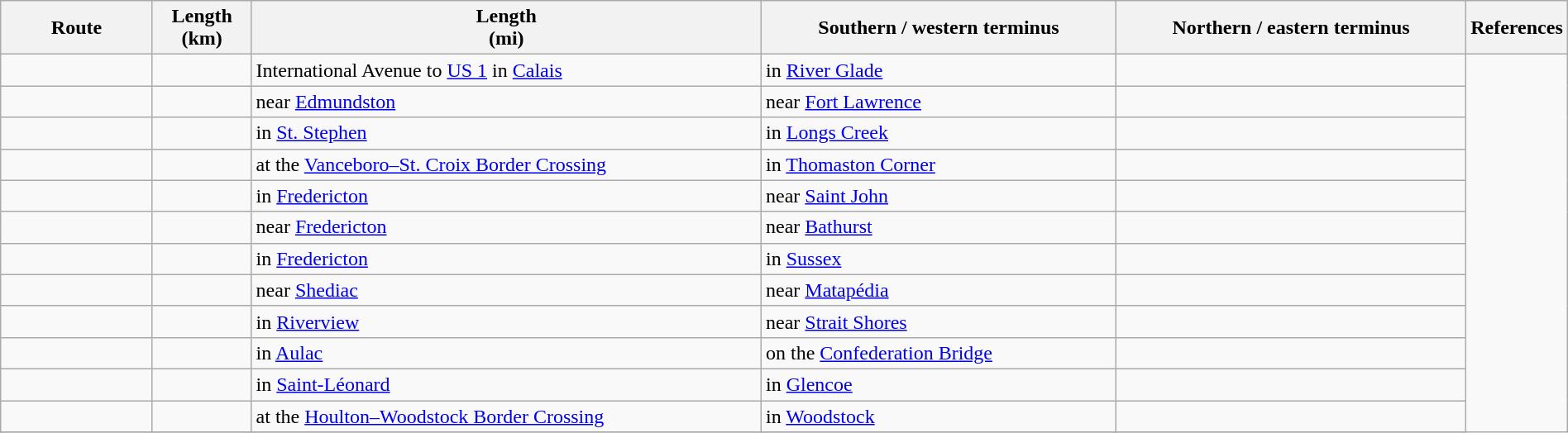<table class="wikitable" style="margin:auto;">
<tr>
<th scope=col width=115>Route</th>
<th scope=col>Length<br>(km)</th>
<th scope=col>Length<br>(mi)</th>
<th scope=col>Southern / western terminus</th>
<th scope=col>Northern / eastern terminus</th>
<th scope=col width="5%">References</th>
</tr>
<tr>
<td></td>
<td></td>
<td>International Avenue to <a href='#'>US 1</a> in <a href='#'>Calais</a></td>
<td> in <a href='#'>River Glade</a></td>
<td></td>
</tr>
<tr>
<td></td>
<td></td>
<td> near <a href='#'>Edmundston</a></td>
<td> near <a href='#'>Fort Lawrence</a></td>
<td></td>
</tr>
<tr>
<td></td>
<td></td>
<td> in <a href='#'>St. Stephen</a></td>
<td> in <a href='#'>Longs Creek</a></td>
<td></td>
</tr>
<tr>
<td></td>
<td></td>
<td> at the <a href='#'>Vanceboro–St. Croix Border Crossing</a></td>
<td> in <a href='#'>Thomaston Corner</a></td>
<td></td>
</tr>
<tr>
<td></td>
<td></td>
<td> in <a href='#'>Fredericton</a></td>
<td> near <a href='#'>Saint John</a></td>
<td></td>
</tr>
<tr>
<td></td>
<td></td>
<td> near <a href='#'>Fredericton</a></td>
<td> near <a href='#'>Bathurst</a></td>
<td></td>
</tr>
<tr>
<td></td>
<td></td>
<td> in <a href='#'>Fredericton</a></td>
<td> in <a href='#'>Sussex</a></td>
<td></td>
</tr>
<tr>
<td></td>
<td></td>
<td> near <a href='#'>Shediac</a></td>
<td> near <a href='#'>Matapédia</a></td>
<td></td>
</tr>
<tr>
<td></td>
<td></td>
<td> in <a href='#'>Riverview</a></td>
<td> near <a href='#'>Strait Shores</a></td>
<td></td>
</tr>
<tr>
<td></td>
<td></td>
<td> in <a href='#'>Aulac</a></td>
<td> on the <a href='#'>Confederation Bridge</a></td>
<td></td>
</tr>
<tr>
<td></td>
<td></td>
<td> in <a href='#'>Saint-Léonard</a></td>
<td> in <a href='#'>Glencoe</a></td>
<td></td>
</tr>
<tr>
<td></td>
<td></td>
<td> at the <a href='#'>Houlton–Woodstock Border Crossing</a></td>
<td> in <a href='#'>Woodstock</a></td>
<td></td>
</tr>
<tr>
</tr>
</table>
